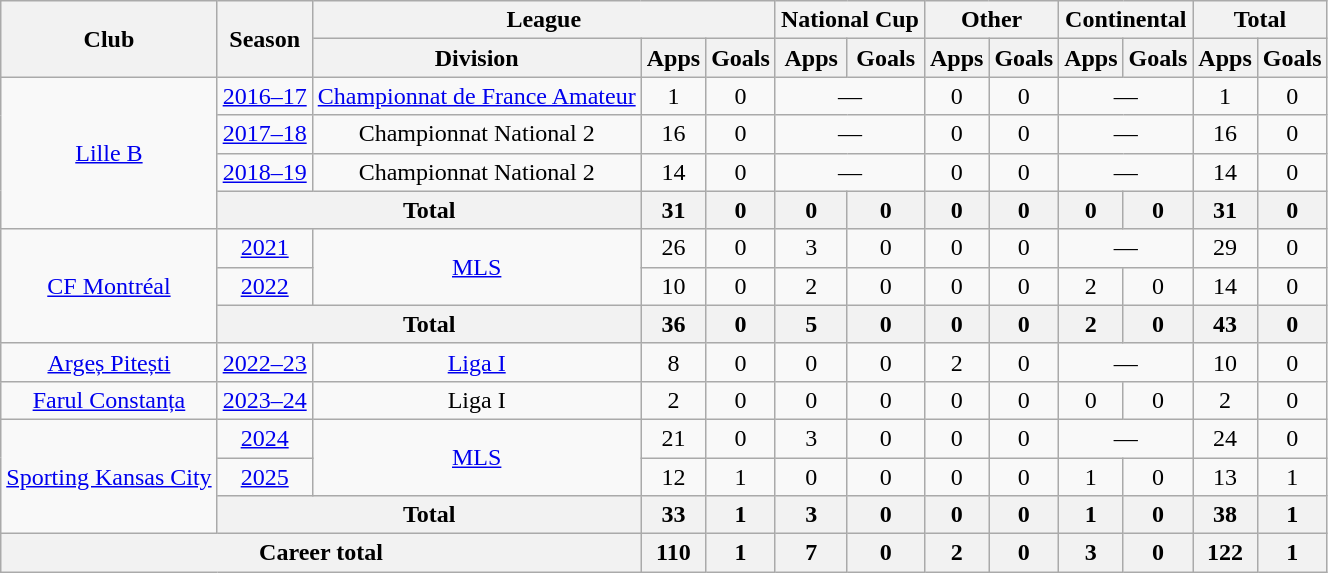<table class="wikitable" style="text-align:center">
<tr>
<th rowspan="2">Club</th>
<th rowspan="2">Season</th>
<th colspan="3">League</th>
<th colspan="2">National Cup</th>
<th colspan="2">Other</th>
<th colspan="2">Continental</th>
<th colspan="2">Total</th>
</tr>
<tr>
<th>Division</th>
<th>Apps</th>
<th>Goals</th>
<th>Apps</th>
<th>Goals</th>
<th>Apps</th>
<th>Goals</th>
<th>Apps</th>
<th>Goals</th>
<th>Apps</th>
<th>Goals</th>
</tr>
<tr>
<td rowspan="4"><a href='#'>Lille B</a></td>
<td><a href='#'>2016–17</a></td>
<td><a href='#'>Championnat de France Amateur</a></td>
<td>1</td>
<td>0</td>
<td colspan="2">—</td>
<td>0</td>
<td>0</td>
<td colspan="2">—</td>
<td>1</td>
<td>0</td>
</tr>
<tr>
<td><a href='#'>2017–18</a></td>
<td>Championnat National 2</td>
<td>16</td>
<td>0</td>
<td colspan="2">—</td>
<td>0</td>
<td>0</td>
<td colspan="2">—</td>
<td>16</td>
<td>0</td>
</tr>
<tr>
<td><a href='#'>2018–19</a></td>
<td>Championnat National 2</td>
<td>14</td>
<td>0</td>
<td colspan="2">—</td>
<td>0</td>
<td>0</td>
<td colspan="2">—</td>
<td>14</td>
<td>0</td>
</tr>
<tr>
<th colspan="2">Total</th>
<th>31</th>
<th>0</th>
<th>0</th>
<th>0</th>
<th>0</th>
<th>0</th>
<th>0</th>
<th>0</th>
<th>31</th>
<th>0</th>
</tr>
<tr>
<td rowspan="3"><a href='#'>CF Montréal</a></td>
<td><a href='#'>2021</a></td>
<td rowspan="2"><a href='#'>MLS</a></td>
<td>26</td>
<td>0</td>
<td>3</td>
<td>0</td>
<td>0</td>
<td>0</td>
<td colspan="2">—</td>
<td>29</td>
<td>0</td>
</tr>
<tr>
<td><a href='#'>2022</a></td>
<td>10</td>
<td>0</td>
<td>2</td>
<td>0</td>
<td>0</td>
<td>0</td>
<td>2</td>
<td>0</td>
<td>14</td>
<td>0</td>
</tr>
<tr>
<th colspan="2">Total</th>
<th>36</th>
<th>0</th>
<th>5</th>
<th>0</th>
<th>0</th>
<th>0</th>
<th>2</th>
<th>0</th>
<th>43</th>
<th>0</th>
</tr>
<tr>
<td><a href='#'>Argeș Pitești</a></td>
<td><a href='#'>2022–23</a></td>
<td><a href='#'>Liga I</a></td>
<td>8</td>
<td>0</td>
<td>0</td>
<td>0</td>
<td>2</td>
<td>0</td>
<td colspan="2">—</td>
<td>10</td>
<td>0</td>
</tr>
<tr>
<td><a href='#'>Farul Constanța</a></td>
<td><a href='#'>2023–24</a></td>
<td>Liga I</td>
<td>2</td>
<td>0</td>
<td>0</td>
<td>0</td>
<td>0</td>
<td>0</td>
<td>0</td>
<td>0</td>
<td>2</td>
<td>0</td>
</tr>
<tr>
<td rowspan="3"><a href='#'>Sporting Kansas City</a></td>
<td><a href='#'>2024</a></td>
<td rowspan="2"><a href='#'>MLS</a></td>
<td>21</td>
<td>0</td>
<td>3</td>
<td>0</td>
<td>0</td>
<td>0</td>
<td colspan="2">—</td>
<td>24</td>
<td>0</td>
</tr>
<tr>
<td><a href='#'>2025</a></td>
<td>12</td>
<td>1</td>
<td>0</td>
<td>0</td>
<td>0</td>
<td>0</td>
<td>1</td>
<td>0</td>
<td>13</td>
<td>1</td>
</tr>
<tr>
<th colspan="2">Total</th>
<th>33</th>
<th>1</th>
<th>3</th>
<th>0</th>
<th>0</th>
<th>0</th>
<th>1</th>
<th>0</th>
<th>38</th>
<th>1</th>
</tr>
<tr>
<th colspan="3">Career total</th>
<th>110</th>
<th>1</th>
<th>7</th>
<th>0</th>
<th>2</th>
<th>0</th>
<th>3</th>
<th>0</th>
<th>122</th>
<th>1</th>
</tr>
</table>
